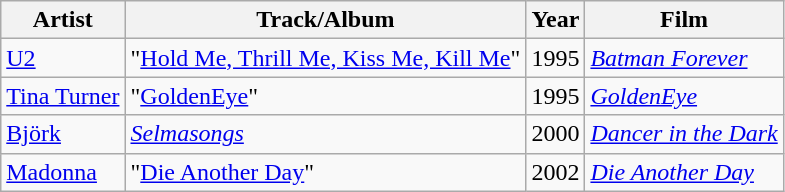<table class="wikitable">
<tr>
<th>Artist</th>
<th>Track/Album</th>
<th>Year</th>
<th>Film</th>
</tr>
<tr>
<td><a href='#'>U2</a></td>
<td>"<a href='#'>Hold Me, Thrill Me, Kiss Me, Kill Me</a>"</td>
<td>1995</td>
<td><em><a href='#'>Batman Forever</a></em></td>
</tr>
<tr>
<td><a href='#'>Tina Turner</a></td>
<td>"<a href='#'>GoldenEye</a>"</td>
<td>1995</td>
<td><em><a href='#'>GoldenEye</a></em></td>
</tr>
<tr>
<td><a href='#'>Björk</a></td>
<td><em><a href='#'>Selmasongs</a></em></td>
<td>2000</td>
<td><em><a href='#'>Dancer in the Dark</a></em></td>
</tr>
<tr>
<td><a href='#'>Madonna</a></td>
<td>"<a href='#'>Die Another Day</a>"</td>
<td>2002</td>
<td><em><a href='#'>Die Another Day</a></em></td>
</tr>
</table>
